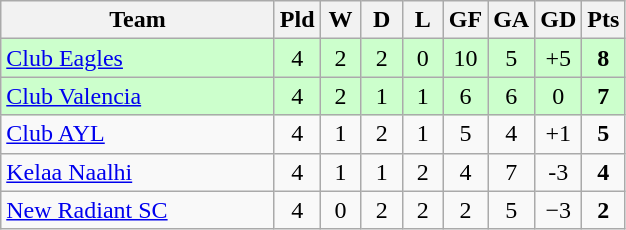<table class="wikitable" style="text-align:center">
<tr>
<th width=175>Team</th>
<th style="width:20px;" abbr="Played">Pld</th>
<th style="width:20px;" abbr="Won">W</th>
<th style="width:20px;" abbr="Drawn">D</th>
<th style="width:20px;" abbr="Lost">L</th>
<th style="width:20px;" abbr="Goals for">GF</th>
<th style="width:20px;" abbr="Goals against">GA</th>
<th style="width:20px;" abbr="Goal difference">GD</th>
<th style="width:20px;" abbr="Points">Pts</th>
</tr>
<tr style="background:#cfc;">
<td align=left><a href='#'>Club Eagles</a></td>
<td>4</td>
<td>2</td>
<td>2</td>
<td>0</td>
<td>10</td>
<td>5</td>
<td>+5</td>
<td><strong>8</strong></td>
</tr>
<tr style="background:#cfc;">
<td align=left><a href='#'>Club Valencia</a></td>
<td>4</td>
<td>2</td>
<td>1</td>
<td>1</td>
<td>6</td>
<td>6</td>
<td>0</td>
<td><strong>7</strong></td>
</tr>
<tr>
<td align=left><a href='#'>Club AYL</a></td>
<td>4</td>
<td>1</td>
<td>2</td>
<td>1</td>
<td>5</td>
<td>4</td>
<td>+1</td>
<td><strong>5</strong></td>
</tr>
<tr>
<td align=left><a href='#'>Kelaa Naalhi</a></td>
<td>4</td>
<td>1</td>
<td>1</td>
<td>2</td>
<td>4</td>
<td>7</td>
<td>-3</td>
<td><strong>4</strong></td>
</tr>
<tr>
<td align=left><a href='#'>New Radiant SC</a></td>
<td>4</td>
<td>0</td>
<td>2</td>
<td>2</td>
<td>2</td>
<td>5</td>
<td>−3</td>
<td><strong>2</strong></td>
</tr>
</table>
